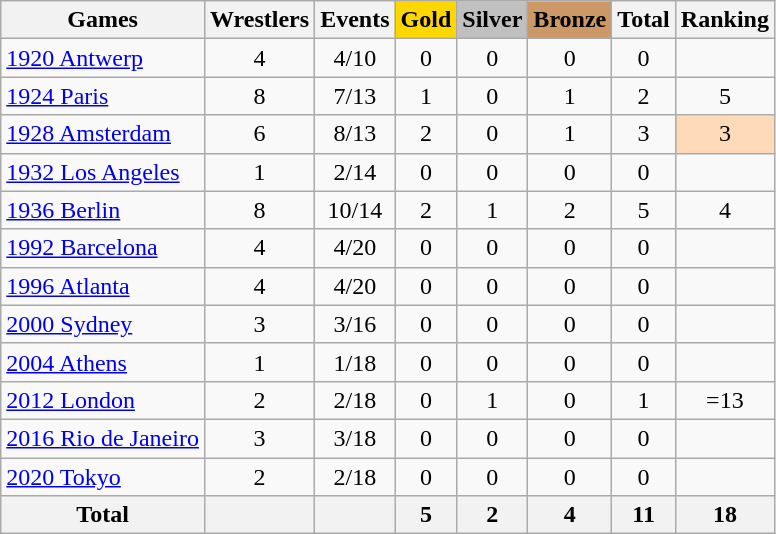<table class="wikitable sortable" style="text-align:center">
<tr>
<th>Games</th>
<th>Wrestlers</th>
<th>Events</th>
<th style="background-color:gold;">Gold</th>
<th style="background-color:silver;">Silver</th>
<th style="background-color:#c96;">Bronze</th>
<th>Total</th>
<th>Ranking</th>
</tr>
<tr>
<td align=left><a href='#'>1920 Antwerp</a></td>
<td>4</td>
<td>4/10</td>
<td>0</td>
<td>0</td>
<td>0</td>
<td>0</td>
<td></td>
</tr>
<tr>
<td align=left><a href='#'>1924 Paris</a></td>
<td>8</td>
<td>7/13</td>
<td>1</td>
<td>0</td>
<td>1</td>
<td>2</td>
<td>5</td>
</tr>
<tr>
<td align=left><a href='#'>1928 Amsterdam</a></td>
<td>6</td>
<td>8/13</td>
<td>2</td>
<td>0</td>
<td>1</td>
<td>3</td>
<td bgcolor=ffdab9>3</td>
</tr>
<tr>
<td align=left><a href='#'>1932 Los Angeles</a></td>
<td>1</td>
<td>2/14</td>
<td>0</td>
<td>0</td>
<td>0</td>
<td>0</td>
<td></td>
</tr>
<tr>
<td align=left><a href='#'>1936 Berlin</a></td>
<td>8</td>
<td>10/14</td>
<td>2</td>
<td>1</td>
<td>2</td>
<td>5</td>
<td>4</td>
</tr>
<tr>
<td align=left><a href='#'>1992 Barcelona</a></td>
<td>4</td>
<td>4/20</td>
<td>0</td>
<td>0</td>
<td>0</td>
<td>0</td>
<td></td>
</tr>
<tr>
<td align=left><a href='#'>1996 Atlanta</a></td>
<td>4</td>
<td>4/20</td>
<td>0</td>
<td>0</td>
<td>0</td>
<td>0</td>
<td></td>
</tr>
<tr>
<td align=left><a href='#'>2000 Sydney</a></td>
<td>3</td>
<td>3/16</td>
<td>0</td>
<td>0</td>
<td>0</td>
<td>0</td>
<td></td>
</tr>
<tr>
<td align=left><a href='#'>2004 Athens</a></td>
<td>1</td>
<td>1/18</td>
<td>0</td>
<td>0</td>
<td>0</td>
<td>0</td>
<td></td>
</tr>
<tr>
<td align=left><a href='#'>2012 London</a></td>
<td>2</td>
<td>2/18</td>
<td>0</td>
<td>1</td>
<td>0</td>
<td>1</td>
<td>=13</td>
</tr>
<tr>
<td align=left><a href='#'>2016 Rio de Janeiro</a></td>
<td>3</td>
<td>3/18</td>
<td>0</td>
<td>0</td>
<td>0</td>
<td>0</td>
<td></td>
</tr>
<tr>
<td align=left><a href='#'>2020 Tokyo</a></td>
<td>2</td>
<td>2/18</td>
<td>0</td>
<td>0</td>
<td>0</td>
<td>0</td>
<td></td>
</tr>
<tr>
<th>Total</th>
<th></th>
<th></th>
<th>5</th>
<th>2</th>
<th>4</th>
<th>11</th>
<th>18</th>
</tr>
</table>
